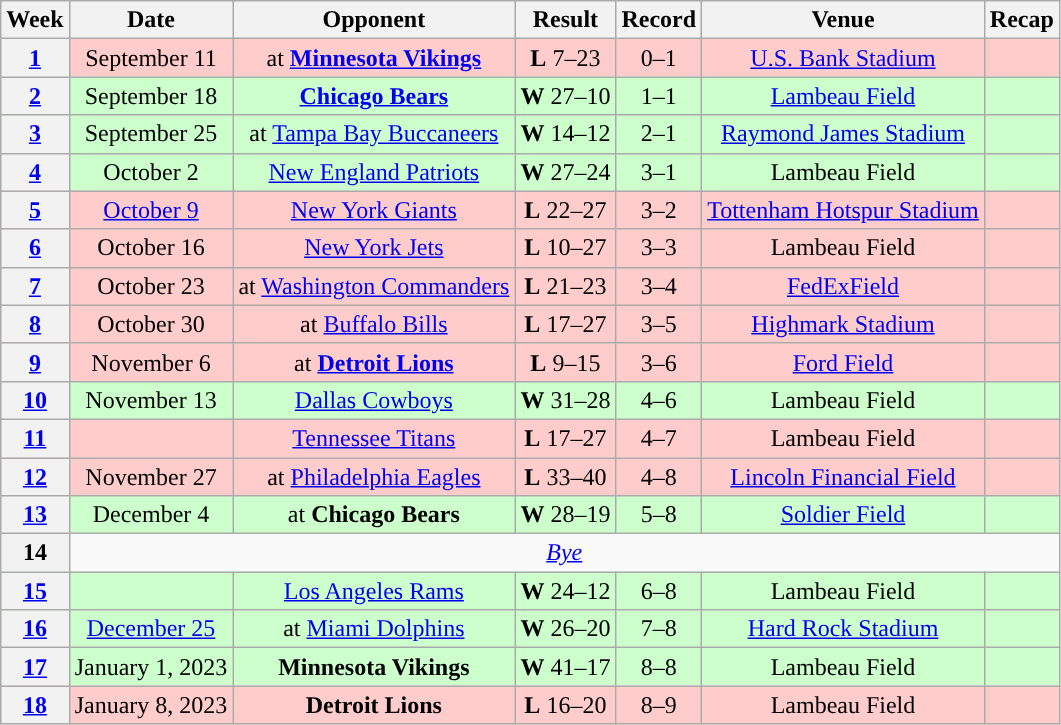<table class="wikitable" style="text-align:center">
<tr>
<th>Week</th>
<th>Date</th>
<th>Opponent</th>
<th>Result</th>
<th>Record</th>
<th>Venue</th>
<th>Recap</th>
</tr>
<tr style="background:#fcc">
<th><a href='#'>1</a></th>
<td>September 11</td>
<td>at <strong><a href='#'>Minnesota Vikings</a></strong></td>
<td><strong>L</strong> 7–23</td>
<td>0–1</td>
<td><a href='#'>U.S. Bank Stadium</a></td>
<td></td>
</tr>
<tr style="background:#cfc">
<th><a href='#'>2</a></th>
<td>September 18</td>
<td><strong><a href='#'>Chicago Bears</a></strong></td>
<td><strong>W</strong> 27–10</td>
<td>1–1</td>
<td><a href='#'>Lambeau Field</a></td>
<td></td>
</tr>
<tr style="background:#cfc">
<th><a href='#'>3</a></th>
<td>September 25</td>
<td>at <a href='#'>Tampa Bay Buccaneers</a></td>
<td><strong>W</strong> 14–12</td>
<td>2–1</td>
<td><a href='#'>Raymond James Stadium</a></td>
<td></td>
</tr>
<tr style="background:#cfc">
<th><a href='#'>4</a></th>
<td>October 2</td>
<td><a href='#'>New England Patriots</a></td>
<td><strong>W</strong> 27–24 </td>
<td>3–1</td>
<td>Lambeau Field</td>
<td></td>
</tr>
<tr style="background:#fcc">
<th><a href='#'>5</a></th>
<td><a href='#'>October 9</a></td>
<td><a href='#'>New York Giants</a></td>
<td><strong>L</strong> 22–27</td>
<td>3–2</td>
<td> <a href='#'>Tottenham Hotspur Stadium</a> </td>
<td></td>
</tr>
<tr style="background:#fcc">
<th><a href='#'>6</a></th>
<td>October 16</td>
<td><a href='#'>New York Jets</a></td>
<td><strong>L</strong> 10–27</td>
<td>3–3</td>
<td>Lambeau Field</td>
<td></td>
</tr>
<tr style="background:#fcc">
<th><a href='#'>7</a></th>
<td>October 23</td>
<td>at <a href='#'>Washington Commanders</a></td>
<td><strong>L</strong> 21–23</td>
<td>3–4</td>
<td><a href='#'>FedExField</a></td>
<td></td>
</tr>
<tr style="background:#fcc">
<th><a href='#'>8</a></th>
<td>October 30</td>
<td>at <a href='#'>Buffalo Bills</a></td>
<td><strong>L</strong> 17–27</td>
<td>3–5</td>
<td><a href='#'>Highmark Stadium</a></td>
<td></td>
</tr>
<tr style="background:#fcc">
<th><a href='#'>9</a></th>
<td>November 6</td>
<td>at <strong><a href='#'>Detroit Lions</a></strong></td>
<td><strong>L</strong> 9–15</td>
<td>3–6</td>
<td><a href='#'>Ford Field</a></td>
<td></td>
</tr>
<tr style="background:#cfc">
<th><a href='#'>10</a></th>
<td>November 13</td>
<td><a href='#'>Dallas Cowboys</a></td>
<td><strong>W</strong> 31–28 </td>
<td>4–6</td>
<td>Lambeau Field</td>
<td></td>
</tr>
<tr style="background:#fcc">
<th><a href='#'>11</a></th>
<td></td>
<td><a href='#'>Tennessee Titans</a></td>
<td><strong>L</strong> 17–27</td>
<td>4–7</td>
<td>Lambeau Field</td>
<td></td>
</tr>
<tr style="background:#fcc">
<th><a href='#'>12</a></th>
<td>November 27</td>
<td>at <a href='#'>Philadelphia Eagles</a></td>
<td><strong>L</strong> 33–40</td>
<td>4–8</td>
<td><a href='#'>Lincoln Financial Field</a></td>
<td></td>
</tr>
<tr style="background:#cfc">
<th><a href='#'>13</a></th>
<td>December 4</td>
<td>at <strong>Chicago Bears</strong></td>
<td><strong>W</strong> 28–19</td>
<td>5–8</td>
<td><a href='#'>Soldier Field</a></td>
<td></td>
</tr>
<tr>
<th>14</th>
<td colspan="6"><em><a href='#'>Bye</a></em></td>
</tr>
<tr style="background:#cfc">
<th><a href='#'>15</a></th>
<td></td>
<td><a href='#'>Los Angeles Rams</a></td>
<td><strong>W</strong> 24–12</td>
<td>6–8</td>
<td>Lambeau Field</td>
<td></td>
</tr>
<tr style="background:#cfc">
<th><a href='#'>16</a></th>
<td><a href='#'>December 25</a></td>
<td>at <a href='#'>Miami Dolphins</a></td>
<td><strong>W</strong> 26–20</td>
<td>7–8</td>
<td><a href='#'>Hard Rock Stadium</a></td>
<td></td>
</tr>
<tr style="background:#cfc">
<th><a href='#'>17</a></th>
<td>January 1, 2023</td>
<td><strong>Minnesota Vikings</strong></td>
<td><strong>W</strong> 41–17</td>
<td>8–8</td>
<td>Lambeau Field</td>
<td></td>
</tr>
<tr style="background:#fcc">
<th><a href='#'>18</a></th>
<td>January 8, 2023</td>
<td><strong>Detroit Lions</strong></td>
<td><strong>L</strong> 16–20</td>
<td>8–9</td>
<td>Lambeau Field</td>
<td></td>
</tr>
</table>
